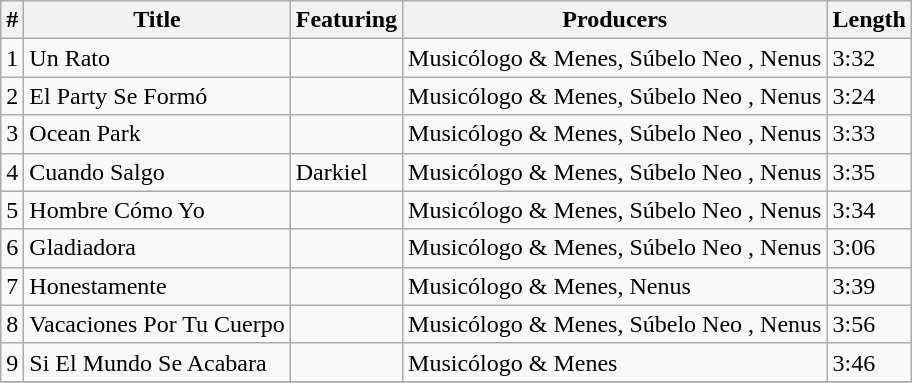<table class="wikitable">
<tr>
<th align="center">#</th>
<th align="center">Title</th>
<th align="center">Featuring</th>
<th align="center">Producers</th>
<th align="center">Length</th>
</tr>
<tr>
<td>1</td>
<td>Un Rato</td>
<td></td>
<td>Musicólogo & Menes, Súbelo Neo , Nenus</td>
<td>3:32</td>
</tr>
<tr>
<td>2</td>
<td>El Party Se Formó</td>
<td></td>
<td>Musicólogo & Menes, Súbelo Neo , Nenus</td>
<td>3:24</td>
</tr>
<tr>
<td>3</td>
<td>Ocean Park</td>
<td></td>
<td>Musicólogo & Menes, Súbelo Neo , Nenus</td>
<td>3:33</td>
</tr>
<tr>
<td>4</td>
<td>Cuando Salgo</td>
<td>Darkiel</td>
<td>Musicólogo & Menes, Súbelo Neo , Nenus</td>
<td>3:35</td>
</tr>
<tr>
<td>5</td>
<td>Hombre Cómo Yo</td>
<td></td>
<td>Musicólogo & Menes, Súbelo Neo , Nenus</td>
<td>3:34</td>
</tr>
<tr>
<td>6</td>
<td>Gladiadora</td>
<td></td>
<td>Musicólogo & Menes, Súbelo Neo , Nenus</td>
<td>3:06</td>
</tr>
<tr>
<td>7</td>
<td>Honestamente</td>
<td></td>
<td>Musicólogo & Menes, Nenus</td>
<td>3:39</td>
</tr>
<tr>
<td>8</td>
<td>Vacaciones Por Tu Cuerpo</td>
<td></td>
<td>Musicólogo & Menes, Súbelo Neo , Nenus</td>
<td>3:56</td>
</tr>
<tr>
<td>9</td>
<td>Si El Mundo Se Acabara</td>
<td></td>
<td>Musicólogo & Menes</td>
<td>3:46</td>
</tr>
<tr>
</tr>
</table>
